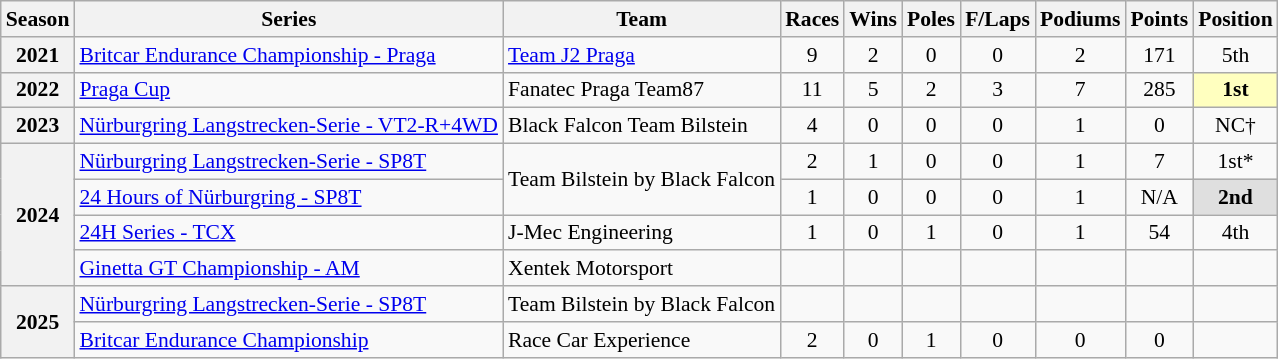<table class="wikitable" style="font-size: 90%; text-align:center">
<tr>
<th>Season</th>
<th>Series</th>
<th>Team</th>
<th>Races</th>
<th>Wins</th>
<th>Poles</th>
<th>F/Laps</th>
<th>Podiums</th>
<th>Points</th>
<th>Position</th>
</tr>
<tr>
<th>2021</th>
<td align="left"><a href='#'>Britcar Endurance Championship - Praga</a></td>
<td align="left"><a href='#'>Team J2 Praga</a></td>
<td>9</td>
<td>2</td>
<td>0</td>
<td>0</td>
<td>2</td>
<td>171</td>
<td>5th</td>
</tr>
<tr>
<th>2022</th>
<td align="left"><a href='#'>Praga Cup</a></td>
<td align="left">Fanatec Praga Team87</td>
<td>11</td>
<td>5</td>
<td>2</td>
<td>3</td>
<td>7</td>
<td>285</td>
<td style="background:#FFFFBF;"><strong>1st</strong></td>
</tr>
<tr>
<th>2023</th>
<td align="left"><a href='#'>Nürburgring Langstrecken-Serie - VT2-R+4WD</a></td>
<td align="left">Black Falcon Team Bilstein</td>
<td>4</td>
<td>0</td>
<td>0</td>
<td>0</td>
<td>1</td>
<td>0</td>
<td>NC†</td>
</tr>
<tr>
<th rowspan="4">2024</th>
<td align="left"><a href='#'>Nürburgring Langstrecken-Serie - SP8T</a></td>
<td rowspan="2" align="left">Team Bilstein by Black Falcon</td>
<td>2</td>
<td>1</td>
<td>0</td>
<td>0</td>
<td>1</td>
<td>7</td>
<td>1st*</td>
</tr>
<tr>
<td align=left><a href='#'>24 Hours of Nürburgring - SP8T</a></td>
<td>1</td>
<td>0</td>
<td>0</td>
<td>0</td>
<td>1</td>
<td>N/A</td>
<td style="background:#DFDFDF;"><strong>2nd</strong></td>
</tr>
<tr>
<td align=left><a href='#'>24H Series - TCX</a></td>
<td align=left>J-Mec Engineering</td>
<td>1</td>
<td>0</td>
<td>1</td>
<td>0</td>
<td>1</td>
<td>54</td>
<td>4th</td>
</tr>
<tr>
<td align=left><a href='#'>Ginetta GT Championship - AM</a></td>
<td align=left>Xentek Motorsport</td>
<td></td>
<td></td>
<td></td>
<td></td>
<td></td>
<td></td>
<td></td>
</tr>
<tr>
<th rowspan="5">2025</th>
<td align=left><a href='#'>Nürburgring Langstrecken-Serie - SP8T</a></td>
<td align=left>Team Bilstein by Black Falcon</td>
<td></td>
<td></td>
<td></td>
<td></td>
<td></td>
<td></td>
<td></td>
</tr>
<tr>
<td align="left"><a href='#'>Britcar Endurance Championship</a></td>
<td align="left">Race Car Experience</td>
<td>2</td>
<td>0</td>
<td>1</td>
<td>0</td>
<td>0</td>
<td>0</td>
<td></td>
</tr>
</table>
